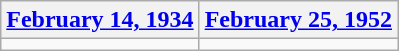<table class=wikitable>
<tr>
<th><a href='#'>February 14, 1934</a></th>
<th><a href='#'>February 25, 1952</a></th>
</tr>
<tr>
<td></td>
<td></td>
</tr>
</table>
